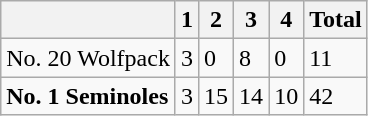<table class="wikitable">
<tr>
<th></th>
<th>1</th>
<th>2</th>
<th>3</th>
<th>4</th>
<th>Total</th>
</tr>
<tr>
<td>No. 20 Wolfpack</td>
<td>3</td>
<td>0</td>
<td>8</td>
<td>0</td>
<td>11</td>
</tr>
<tr>
<td><strong>No. 1 Seminoles</strong></td>
<td>3</td>
<td>15</td>
<td>14</td>
<td>10</td>
<td>42</td>
</tr>
</table>
